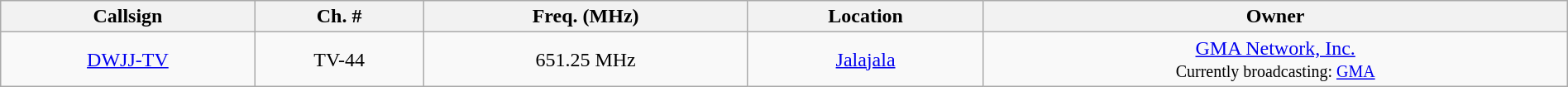<table class="wikitable" style="width:100%; text-align:center;">
<tr>
<th>Callsign</th>
<th>Ch. #</th>
<th>Freq. (MHz)</th>
<th>Location</th>
<th>Owner</th>
</tr>
<tr>
<td><a href='#'>DWJJ-TV</a></td>
<td>TV-44</td>
<td>651.25 MHz</td>
<td><a href='#'>Jalajala</a></td>
<td><a href='#'>GMA Network, Inc.</a><br><small>Currently broadcasting: <a href='#'>GMA</a></small></td>
</tr>
</table>
